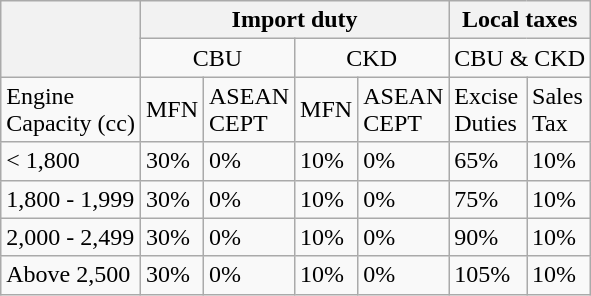<table class="wikitable">
<tr>
<th rowspan="2"></th>
<th align="center" colspan="4">Import duty</th>
<th align="center"  colspan="2">Local taxes</th>
</tr>
<tr>
<td align="center"  colspan="2">CBU</td>
<td align="center"  colspan="2">CKD</td>
<td align="center"  colspan="2">CBU & CKD</td>
</tr>
<tr>
<td>Engine <br> Capacity (cc)</td>
<td>MFN</td>
<td>ASEAN <br> CEPT</td>
<td>MFN</td>
<td>ASEAN <br> CEPT</td>
<td>Excise <br> Duties</td>
<td>Sales <br> Tax</td>
</tr>
<tr>
<td>< 1,800</td>
<td>30%</td>
<td>0%</td>
<td>10%</td>
<td>0%</td>
<td>65%</td>
<td>10%</td>
</tr>
<tr>
<td>1,800 - 1,999</td>
<td>30%</td>
<td>0%</td>
<td>10%</td>
<td>0%</td>
<td>75%</td>
<td>10%</td>
</tr>
<tr>
<td>2,000 - 2,499</td>
<td>30%</td>
<td>0%</td>
<td>10%</td>
<td>0%</td>
<td>90%</td>
<td>10%</td>
</tr>
<tr>
<td>Above 2,500</td>
<td>30%</td>
<td>0%</td>
<td>10%</td>
<td>0%</td>
<td>105%</td>
<td>10%</td>
</tr>
</table>
